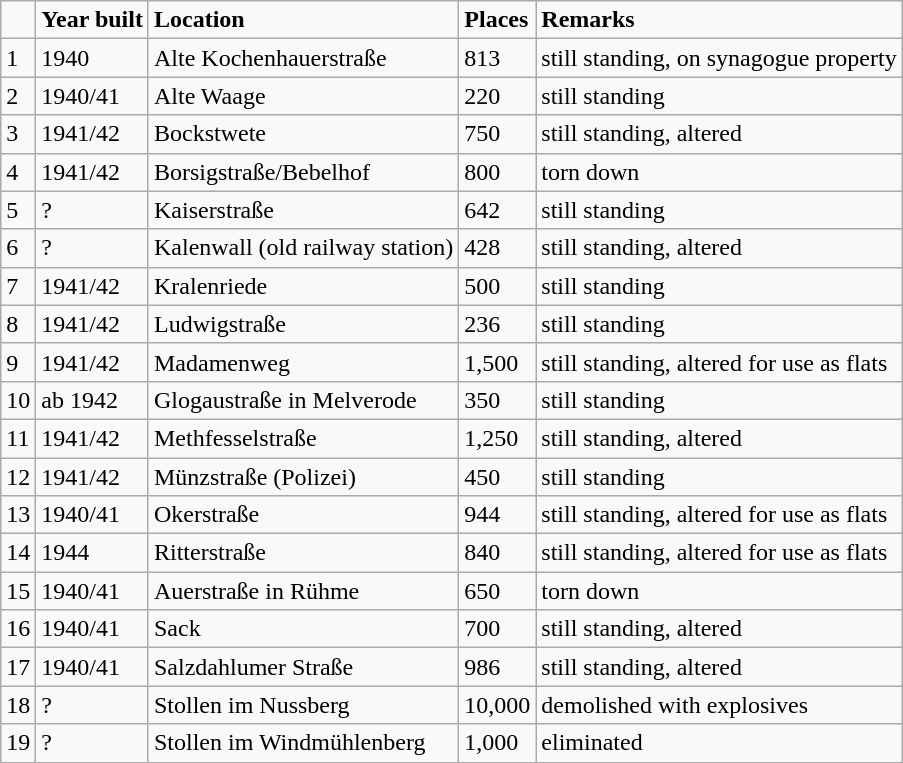<table class="wikitable">
<tr>
<td></td>
<td><strong>Year built</strong></td>
<td><strong>Location</strong></td>
<td><strong>Places</strong></td>
<td><strong>Remarks</strong></td>
</tr>
<tr>
<td>1</td>
<td>1940</td>
<td>Alte Kochenhauerstraße</td>
<td>813</td>
<td>still standing, on synagogue property</td>
</tr>
<tr>
<td>2</td>
<td>1940/41</td>
<td>Alte Waage</td>
<td>220</td>
<td>still standing</td>
</tr>
<tr>
<td>3</td>
<td>1941/42</td>
<td>Bockstwete</td>
<td>750</td>
<td>still standing, altered</td>
</tr>
<tr>
<td>4</td>
<td>1941/42</td>
<td>Borsigstraße/Bebelhof</td>
<td>800</td>
<td>torn down</td>
</tr>
<tr>
<td>5</td>
<td>?</td>
<td>Kaiserstraße</td>
<td>642</td>
<td>still standing</td>
</tr>
<tr>
<td>6</td>
<td>?</td>
<td>Kalenwall (old railway station)</td>
<td>428</td>
<td>still standing, altered</td>
</tr>
<tr>
<td>7</td>
<td>1941/42</td>
<td>Kralenriede</td>
<td>500</td>
<td>still standing</td>
</tr>
<tr>
<td>8</td>
<td>1941/42</td>
<td>Ludwigstraße</td>
<td>236</td>
<td>still standing</td>
</tr>
<tr>
<td>9</td>
<td>1941/42</td>
<td>Madamenweg</td>
<td>1,500</td>
<td>still standing, altered for use as flats</td>
</tr>
<tr>
<td>10</td>
<td>ab 1942</td>
<td>Glogaustraße in Melverode</td>
<td>350</td>
<td>still standing</td>
</tr>
<tr>
<td>11</td>
<td>1941/42</td>
<td>Methfesselstraße</td>
<td>1,250</td>
<td>still standing, altered</td>
</tr>
<tr>
<td>12</td>
<td>1941/42</td>
<td>Münzstraße (Polizei)</td>
<td>450</td>
<td>still standing</td>
</tr>
<tr>
<td>13</td>
<td>1940/41</td>
<td>Okerstraße</td>
<td>944</td>
<td>still standing, altered for use as flats</td>
</tr>
<tr>
<td>14</td>
<td>1944</td>
<td>Ritterstraße</td>
<td>840</td>
<td>still standing, altered for use as flats</td>
</tr>
<tr>
<td>15</td>
<td>1940/41</td>
<td>Auerstraße in Rühme</td>
<td>650</td>
<td>torn down</td>
</tr>
<tr>
<td>16</td>
<td>1940/41</td>
<td>Sack</td>
<td>700</td>
<td>still standing, altered</td>
</tr>
<tr>
<td>17</td>
<td>1940/41</td>
<td>Salzdahlumer Straße</td>
<td>986</td>
<td>still standing, altered</td>
</tr>
<tr>
<td>18</td>
<td>?</td>
<td>Stollen im Nussberg</td>
<td>10,000</td>
<td>demolished with explosives</td>
</tr>
<tr>
<td>19</td>
<td>?</td>
<td>Stollen im Windmühlenberg</td>
<td>1,000</td>
<td>eliminated</td>
</tr>
<tr>
</tr>
</table>
